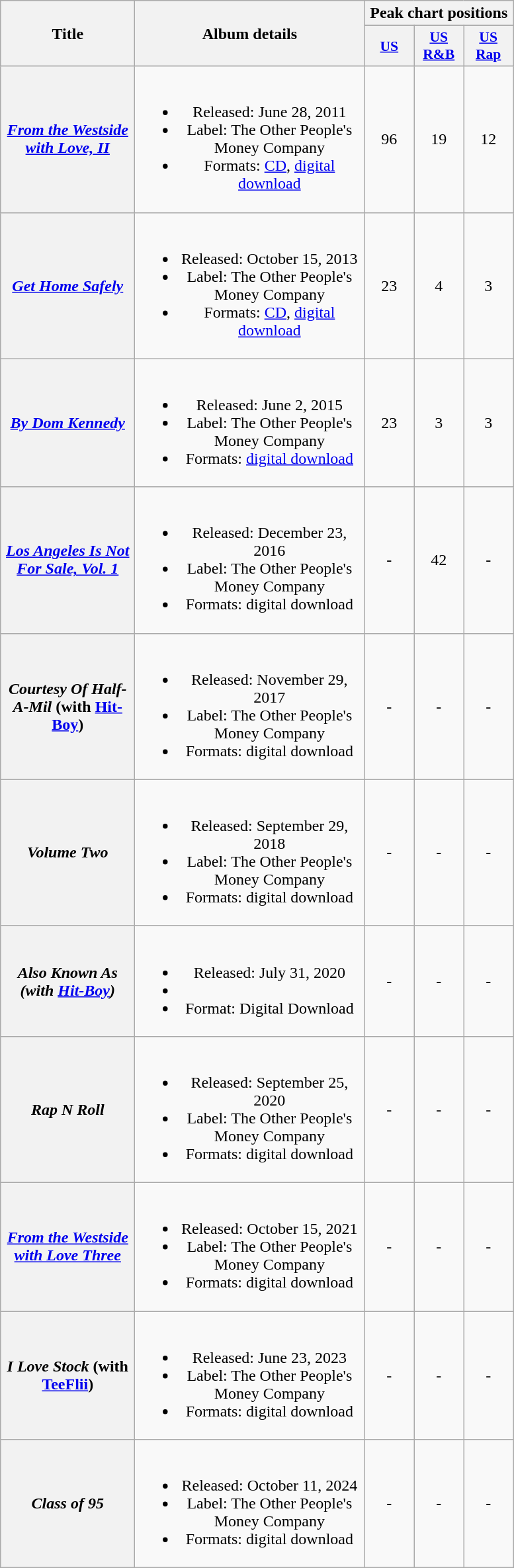<table class="wikitable plainrowheaders" style="text-align:center;">
<tr>
<th scope="col" rowspan="2" style="width:8em;">Title</th>
<th scope="col" rowspan="2" style="width:14em;">Album details</th>
<th scope="col" colspan="3">Peak chart positions</th>
</tr>
<tr>
<th scope="col" style="width:3em;font-size:90%;"><a href='#'>US</a></th>
<th scope="col" style="width:3em;font-size:90%;"><a href='#'>US R&B</a></th>
<th scope="col" style="width:3em;font-size:90%;"><a href='#'>US<br>Rap</a></th>
</tr>
<tr>
<th scope="row"><em><a href='#'>From the Westside with Love, II</a></em></th>
<td><br><ul><li>Released: June 28, 2011</li><li>Label: The Other People's Money Company</li><li>Formats: <a href='#'>CD</a>, <a href='#'>digital download</a></li></ul></td>
<td>96</td>
<td>19</td>
<td>12</td>
</tr>
<tr>
<th scope="row"><em><a href='#'>Get Home Safely</a></em></th>
<td><br><ul><li>Released: October 15, 2013</li><li>Label: The Other People's Money Company</li><li>Formats: <a href='#'>CD</a>, <a href='#'>digital download</a></li></ul></td>
<td>23</td>
<td>4</td>
<td>3</td>
</tr>
<tr>
<th scope="row"><em><a href='#'>By Dom Kennedy</a></em></th>
<td><br><ul><li>Released: June 2, 2015</li><li>Label: The Other People's Money Company</li><li>Formats: <a href='#'>digital download</a></li></ul></td>
<td>23</td>
<td>3</td>
<td>3</td>
</tr>
<tr>
<th scope="row"><em><a href='#'>Los Angeles Is Not For Sale, Vol. 1</a></em></th>
<td><br><ul><li>Released: December 23, 2016</li><li>Label: The Other People's Money Company</li><li>Formats: digital download</li></ul></td>
<td>-</td>
<td>42</td>
<td>-</td>
</tr>
<tr>
<th scope="row"><em>Courtesy Of Half-A-Mil</em> (with <a href='#'>Hit-Boy</a>)</th>
<td><br><ul><li>Released: November 29, 2017</li><li>Label: The Other People's Money Company</li><li>Formats: digital download</li></ul></td>
<td>-</td>
<td>-</td>
<td>-</td>
</tr>
<tr>
<th scope="row"><em>Volume Two</em></th>
<td><br><ul><li>Released: September 29, 2018</li><li>Label: The Other People's Money Company</li><li>Formats: digital download</li></ul></td>
<td>-</td>
<td>-</td>
<td>-</td>
</tr>
<tr>
<th scope="row"><em>Also Known As (with <a href='#'>Hit-Boy</a>)</em></th>
<td><br><ul><li>Released: July 31, 2020</li><li></li><li>Format: Digital Download</li></ul></td>
<td>-</td>
<td>-</td>
<td>-</td>
</tr>
<tr>
<th scope="row"><em>Rap N Roll</em></th>
<td><br><ul><li>Released: September 25, 2020</li><li>Label: The Other People's Money Company</li><li>Formats: digital download</li></ul></td>
<td>-</td>
<td>-</td>
<td>-</td>
</tr>
<tr>
<th scope="row"><em><a href='#'>From the Westside with Love Three</a></em></th>
<td><br><ul><li>Released: October 15, 2021</li><li>Label: The Other People's Money Company</li><li>Formats: digital download</li></ul></td>
<td>-</td>
<td>-</td>
<td>-</td>
</tr>
<tr>
<th scope="row"><em>I Love Stock</em> (with <a href='#'>TeeFlii</a>)</th>
<td><br><ul><li>Released: June 23, 2023</li><li>Label: The Other People's Money Company</li><li>Formats: digital download</li></ul></td>
<td>-</td>
<td>-</td>
<td>-</td>
</tr>
<tr>
<th scope="row"><em>Class of 95</em></th>
<td><br><ul><li>Released: October 11, 2024</li><li>Label: The Other People's Money Company</li><li>Formats: digital download</li></ul></td>
<td>-</td>
<td>-</td>
<td>-</td>
</tr>
</table>
